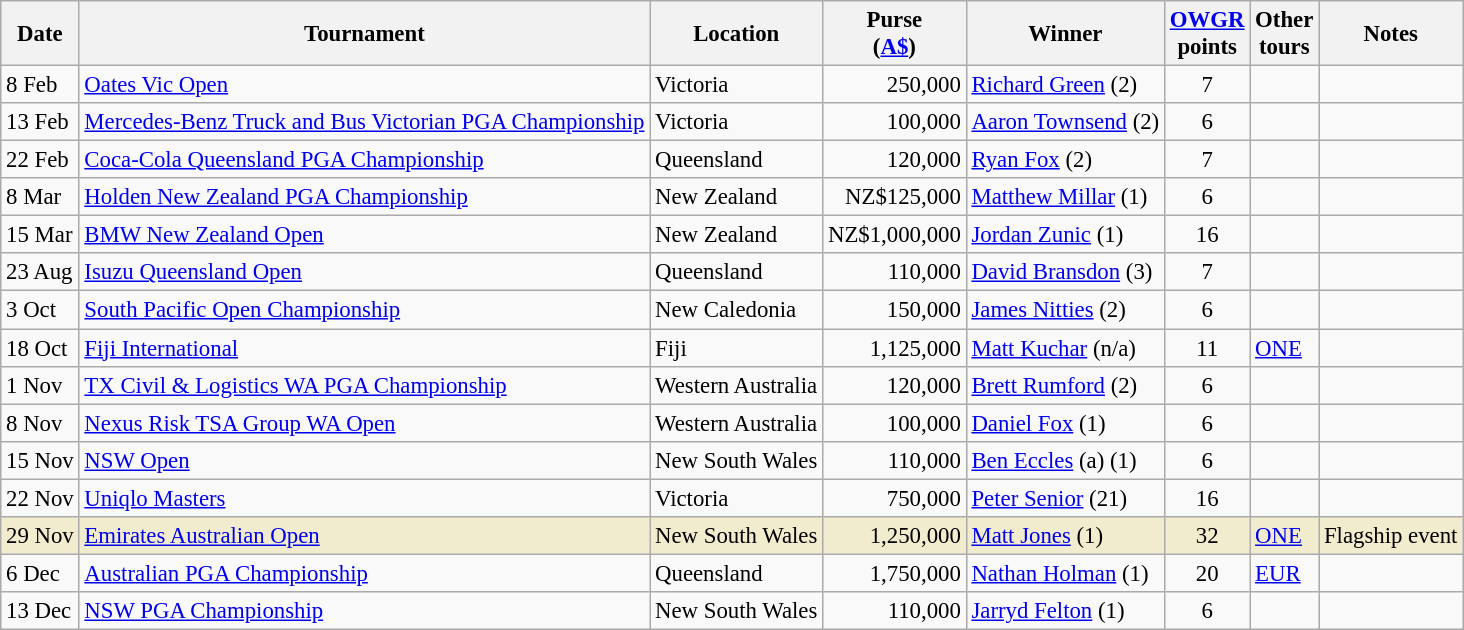<table class="wikitable" style="font-size:95%">
<tr>
<th>Date</th>
<th>Tournament</th>
<th>Location</th>
<th>Purse<br>(<a href='#'>A$</a>)</th>
<th>Winner</th>
<th><a href='#'>OWGR</a><br>points</th>
<th>Other<br>tours</th>
<th>Notes</th>
</tr>
<tr>
<td>8 Feb</td>
<td><a href='#'>Oates Vic Open</a></td>
<td>Victoria</td>
<td align=right>250,000</td>
<td> <a href='#'>Richard Green</a> (2)</td>
<td align=center>7</td>
<td></td>
<td></td>
</tr>
<tr>
<td>13 Feb</td>
<td><a href='#'>Mercedes-Benz Truck and Bus Victorian PGA Championship</a></td>
<td>Victoria</td>
<td align=right>100,000</td>
<td> <a href='#'>Aaron Townsend</a> (2)</td>
<td align=center>6</td>
<td></td>
<td></td>
</tr>
<tr>
<td>22 Feb</td>
<td><a href='#'>Coca-Cola Queensland PGA Championship</a></td>
<td>Queensland</td>
<td align=right>120,000</td>
<td> <a href='#'>Ryan Fox</a> (2)</td>
<td align=center>7</td>
<td></td>
<td></td>
</tr>
<tr>
<td>8 Mar</td>
<td><a href='#'>Holden New Zealand PGA Championship</a></td>
<td>New Zealand</td>
<td align=right>NZ$125,000</td>
<td> <a href='#'>Matthew Millar</a> (1)</td>
<td align=center>6</td>
<td></td>
<td></td>
</tr>
<tr>
<td>15 Mar</td>
<td><a href='#'>BMW New Zealand Open</a></td>
<td>New Zealand</td>
<td align=right>NZ$1,000,000</td>
<td> <a href='#'>Jordan Zunic</a> (1)</td>
<td align=center>16</td>
<td></td>
<td></td>
</tr>
<tr>
<td>23 Aug</td>
<td><a href='#'>Isuzu Queensland Open</a></td>
<td>Queensland</td>
<td align=right>110,000</td>
<td> <a href='#'>David Bransdon</a> (3)</td>
<td align=center>7</td>
<td></td>
<td></td>
</tr>
<tr>
<td>3 Oct</td>
<td><a href='#'>South Pacific Open Championship</a></td>
<td>New Caledonia</td>
<td align=right>150,000</td>
<td> <a href='#'>James Nitties</a> (2)</td>
<td align=center>6</td>
<td></td>
<td></td>
</tr>
<tr>
<td>18 Oct</td>
<td><a href='#'>Fiji International</a></td>
<td>Fiji</td>
<td align=right>1,125,000</td>
<td> <a href='#'>Matt Kuchar</a> (n/a)</td>
<td align=center>11</td>
<td><a href='#'>ONE</a></td>
<td></td>
</tr>
<tr>
<td>1 Nov</td>
<td><a href='#'>TX Civil & Logistics WA PGA Championship</a></td>
<td>Western Australia</td>
<td align=right>120,000</td>
<td> <a href='#'>Brett Rumford</a> (2)</td>
<td align=center>6</td>
<td></td>
<td></td>
</tr>
<tr>
<td>8 Nov</td>
<td><a href='#'>Nexus Risk TSA Group WA Open</a></td>
<td>Western Australia</td>
<td align=right>100,000</td>
<td> <a href='#'>Daniel Fox</a> (1)</td>
<td align=center>6</td>
<td></td>
<td></td>
</tr>
<tr>
<td>15 Nov</td>
<td><a href='#'>NSW Open</a></td>
<td>New South Wales</td>
<td align=right>110,000</td>
<td> <a href='#'>Ben Eccles</a> (a) (1)</td>
<td align=center>6</td>
<td></td>
<td></td>
</tr>
<tr>
<td>22 Nov</td>
<td><a href='#'>Uniqlo Masters</a></td>
<td Victoria (Australia)>Victoria</td>
<td align=right>750,000</td>
<td> <a href='#'>Peter Senior</a> (21)</td>
<td align=center>16</td>
<td></td>
<td></td>
</tr>
<tr style="background:#f2ecce;">
<td>29 Nov</td>
<td><a href='#'>Emirates Australian Open</a></td>
<td>New South Wales</td>
<td align=right>1,250,000</td>
<td> <a href='#'>Matt Jones</a> (1)</td>
<td align=center>32</td>
<td><a href='#'>ONE</a></td>
<td>Flagship event</td>
</tr>
<tr>
<td>6 Dec</td>
<td><a href='#'>Australian PGA Championship</a></td>
<td>Queensland</td>
<td align=right>1,750,000</td>
<td> <a href='#'>Nathan Holman</a> (1)</td>
<td align=center>20</td>
<td><a href='#'>EUR</a></td>
</tr>
<tr>
<td>13 Dec</td>
<td><a href='#'>NSW PGA Championship</a></td>
<td>New South Wales</td>
<td align=right>110,000</td>
<td> <a href='#'>Jarryd Felton</a> (1)</td>
<td align=center>6</td>
<td></td>
<td></td>
</tr>
</table>
